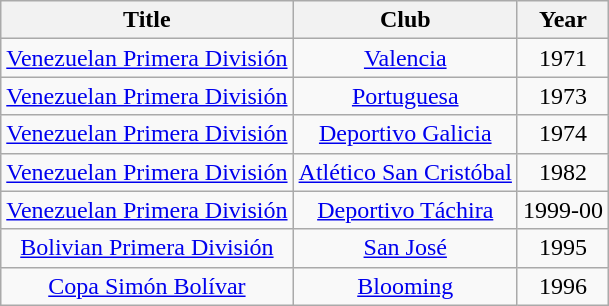<table class="wikitable center" style="text-align: center">
<tr>
<th>Title</th>
<th>Club</th>
<th>Year</th>
</tr>
<tr>
<td><a href='#'>Venezuelan Primera División</a></td>
<td> <a href='#'>Valencia</a></td>
<td>1971</td>
</tr>
<tr>
<td><a href='#'>Venezuelan Primera División</a></td>
<td> <a href='#'>Portuguesa</a></td>
<td>1973</td>
</tr>
<tr>
<td><a href='#'>Venezuelan Primera División</a></td>
<td> <a href='#'>Deportivo Galicia</a></td>
<td>1974</td>
</tr>
<tr>
<td><a href='#'>Venezuelan Primera División</a></td>
<td> <a href='#'>Atlético San Cristóbal</a></td>
<td>1982</td>
</tr>
<tr>
<td><a href='#'>Venezuelan Primera División</a></td>
<td> <a href='#'>Deportivo Táchira</a></td>
<td>1999-00</td>
</tr>
<tr>
<td><a href='#'>Bolivian Primera División</a></td>
<td> <a href='#'>San José</a></td>
<td>1995</td>
</tr>
<tr>
<td><a href='#'>Copa Simón Bolívar</a></td>
<td> <a href='#'>Blooming</a></td>
<td>1996</td>
</tr>
</table>
